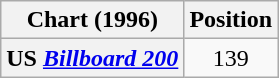<table class="wikitable plainrowheaders" style="text-align:center">
<tr>
<th scope="col">Chart (1996)</th>
<th scope="col">Position</th>
</tr>
<tr>
<th scope="row">US <em><a href='#'>Billboard 200</a></em></th>
<td>139</td>
</tr>
</table>
